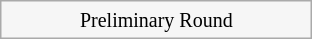<table class="wikitable">
<tr bgcolor=f6f6f6>
<td width=200 align=center><small>Preliminary Round</small></td>
</tr>
</table>
